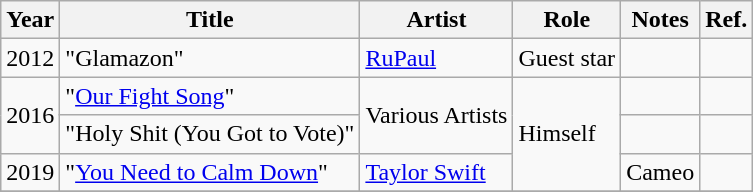<table class="wikitable sortable">
<tr>
<th>Year</th>
<th>Title</th>
<th>Artist</th>
<th>Role</th>
<th>Notes</th>
<th class="unsortable">Ref.</th>
</tr>
<tr>
<td>2012</td>
<td>"Glamazon"</td>
<td><a href='#'>RuPaul</a></td>
<td>Guest star</td>
<td></td>
</tr>
<tr>
<td rowspan="2">2016</td>
<td>"<a href='#'>Our Fight Song</a>"</td>
<td rowspan="2">Various Artists</td>
<td rowspan="3">Himself</td>
<td></td>
<td style="text-align:center;"></td>
</tr>
<tr>
<td>"Holy Shit (You Got to Vote)"</td>
<td></td>
<td style="text-align:center;"></td>
</tr>
<tr>
<td>2019</td>
<td>"<a href='#'>You Need to Calm Down</a>"</td>
<td><a href='#'>Taylor Swift</a></td>
<td>Cameo</td>
<td style="text-align:center;"></td>
</tr>
<tr>
</tr>
</table>
